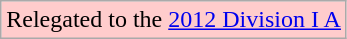<table class="wikitable">
<tr>
<td bgcolor=#ffcccc>Relegated to the <a href='#'>2012 Division I A</a></td>
</tr>
</table>
